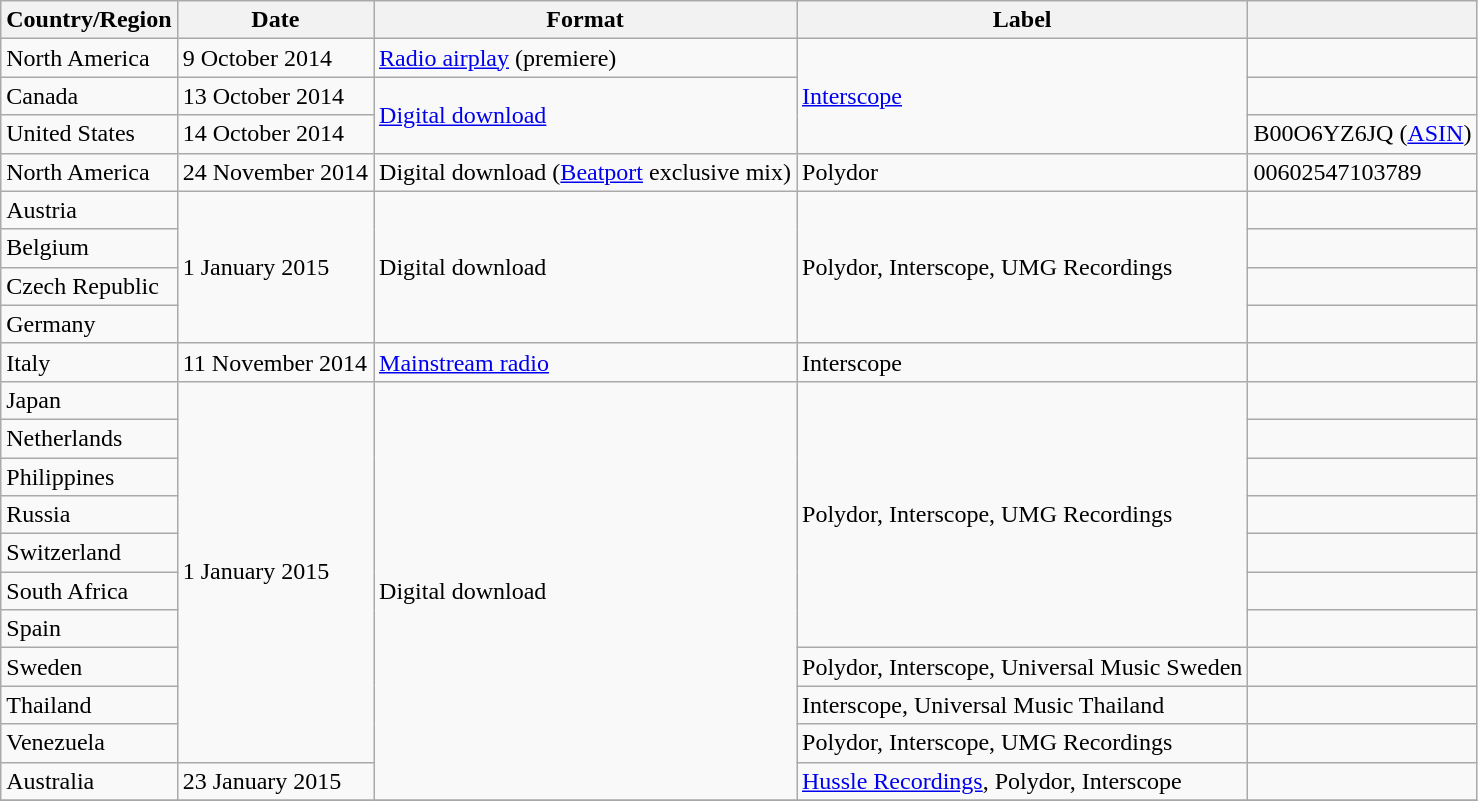<table class="wikitable plainrowheaders">
<tr>
<th scope="col">Country/Region</th>
<th scope="col">Date</th>
<th scope="col">Format</th>
<th scope="col">Label</th>
<th scope="col"></th>
</tr>
<tr>
<td>North America</td>
<td>9 October 2014</td>
<td><a href='#'>Radio airplay</a> (premiere)</td>
<td rowspan="3"><a href='#'>Interscope</a></td>
<td></td>
</tr>
<tr>
<td>Canada</td>
<td>13 October 2014</td>
<td rowspan="2"><a href='#'>Digital download</a></td>
<td></td>
</tr>
<tr>
<td>United States</td>
<td>14 October 2014</td>
<td>B00O6YZ6JQ (<a href='#'>ASIN</a>)</td>
</tr>
<tr>
<td>North America</td>
<td>24 November 2014</td>
<td>Digital download (<a href='#'>Beatport</a> exclusive mix)</td>
<td>Polydor</td>
<td>00602547103789</td>
</tr>
<tr>
<td>Austria</td>
<td rowspan="4">1 January 2015</td>
<td rowspan="4">Digital download</td>
<td rowspan="4">Polydor, Interscope, UMG Recordings</td>
<td></td>
</tr>
<tr>
<td>Belgium</td>
<td></td>
</tr>
<tr>
<td>Czech Republic</td>
<td></td>
</tr>
<tr>
<td>Germany</td>
<td></td>
</tr>
<tr>
<td>Italy</td>
<td>11 November 2014</td>
<td><a href='#'>Mainstream radio</a></td>
<td>Interscope</td>
<td></td>
</tr>
<tr>
<td>Japan</td>
<td rowspan="10">1 January 2015</td>
<td rowspan="11">Digital download</td>
<td rowspan="7">Polydor, Interscope, UMG Recordings</td>
<td></td>
</tr>
<tr>
<td>Netherlands</td>
<td></td>
</tr>
<tr>
<td>Philippines</td>
<td></td>
</tr>
<tr>
<td>Russia</td>
<td></td>
</tr>
<tr>
<td>Switzerland</td>
<td></td>
</tr>
<tr>
<td>South Africa</td>
<td></td>
</tr>
<tr>
<td>Spain</td>
<td></td>
</tr>
<tr>
<td>Sweden</td>
<td>Polydor, Interscope, Universal Music Sweden</td>
<td></td>
</tr>
<tr>
<td>Thailand</td>
<td>Interscope, Universal Music Thailand</td>
<td></td>
</tr>
<tr>
<td>Venezuela</td>
<td>Polydor, Interscope, UMG Recordings</td>
<td></td>
</tr>
<tr>
<td>Australia</td>
<td>23 January 2015</td>
<td><a href='#'>Hussle Recordings</a>, Polydor, Interscope</td>
<td></td>
</tr>
<tr>
</tr>
</table>
